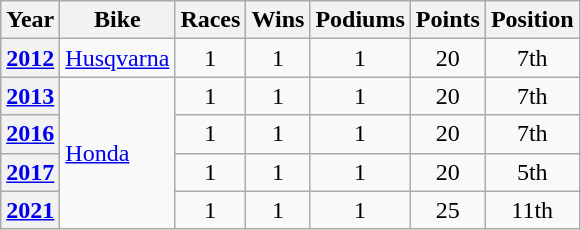<table class="wikitable">
<tr>
<th>Year</th>
<th>Bike</th>
<th>Races</th>
<th>Wins</th>
<th>Podiums</th>
<th>Points</th>
<th>Position</th>
</tr>
<tr>
<th><a href='#'>2012</a></th>
<td> <a href='#'>Husqvarna</a></td>
<td align="center">1</td>
<td align="center">1</td>
<td align="center">1</td>
<td align="center">20</td>
<td align="center">7th</td>
</tr>
<tr>
<th><a href='#'>2013</a></th>
<td rowspan=4> <a href='#'>Honda</a></td>
<td align="center">1</td>
<td align="center">1</td>
<td align="center">1</td>
<td align="center">20</td>
<td align="center">7th</td>
</tr>
<tr>
<th><a href='#'>2016</a></th>
<td align="center">1</td>
<td align="center">1</td>
<td align="center">1</td>
<td align="center">20</td>
<td align="center">7th</td>
</tr>
<tr>
<th><a href='#'>2017</a></th>
<td align="center">1</td>
<td align="center">1</td>
<td align="center">1</td>
<td align="center">20</td>
<td align="center">5th</td>
</tr>
<tr>
<th><a href='#'>2021</a></th>
<td align="center">1</td>
<td align="center">1</td>
<td align="center">1</td>
<td align="center">25</td>
<td align="center">11th</td>
</tr>
</table>
